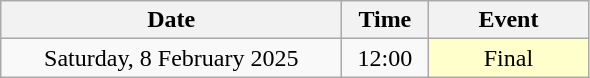<table class = "wikitable" style="text-align:center;">
<tr>
<th width=220>Date</th>
<th width=50>Time</th>
<th width=100>Event</th>
</tr>
<tr>
<td>Saturday, 8 February 2025</td>
<td>12:00</td>
<td bgcolor=ffffcc>Final</td>
</tr>
</table>
